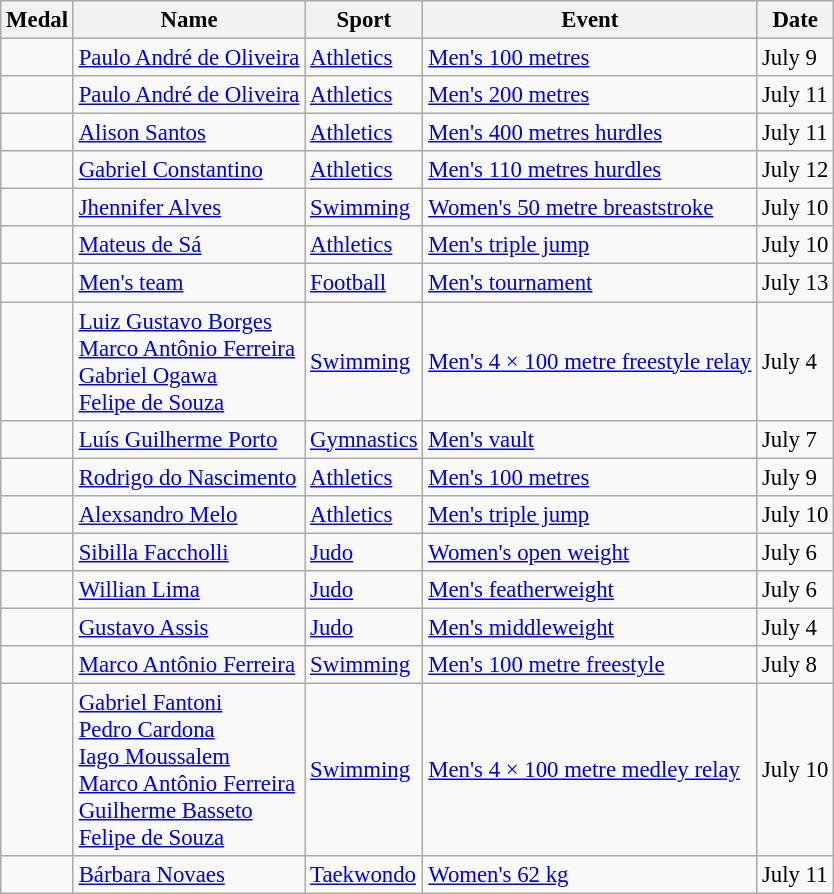<table class="wikitable sortable" style="font-size: 95%;">
<tr>
<th>Medal</th>
<th>Name</th>
<th>Sport</th>
<th>Event</th>
<th>Date</th>
</tr>
<tr>
<td></td>
<td><a href='#'>Paulo André de Oliveira</a></td>
<td><a href='#'>Athletics</a></td>
<td><a href='#'>Men's 100 metres</a></td>
<td>July 9</td>
</tr>
<tr>
<td></td>
<td><a href='#'>Paulo André de Oliveira</a></td>
<td><a href='#'>Athletics</a></td>
<td><a href='#'>Men's 200 metres</a></td>
<td>July 11</td>
</tr>
<tr>
<td></td>
<td><a href='#'>Alison Santos</a></td>
<td><a href='#'>Athletics</a></td>
<td><a href='#'>Men's 400 metres hurdles</a></td>
<td>July 11</td>
</tr>
<tr>
<td></td>
<td><a href='#'>Gabriel Constantino</a></td>
<td><a href='#'>Athletics</a></td>
<td><a href='#'>Men's 110 metres hurdles</a></td>
<td>July 12</td>
</tr>
<tr>
<td></td>
<td><a href='#'>Jhennifer Alves</a></td>
<td><a href='#'>Swimming</a></td>
<td><a href='#'>Women's 50 metre breaststroke</a></td>
<td>July 10</td>
</tr>
<tr>
<td></td>
<td><a href='#'>Mateus de Sá</a></td>
<td><a href='#'>Athletics</a></td>
<td><a href='#'>Men's triple jump</a></td>
<td>July 10</td>
</tr>
<tr>
<td></td>
<td><a href='#'>Men's team</a></td>
<td><a href='#'>Football</a></td>
<td><a href='#'>Men's tournament</a></td>
<td>July 13</td>
</tr>
<tr>
<td></td>
<td><a href='#'>Luiz Gustavo Borges</a> <br> <a href='#'>Marco Antônio Ferreira</a> <br> <a href='#'>Gabriel Ogawa</a> <br> <a href='#'>Felipe de Souza</a></td>
<td><a href='#'>Swimming</a></td>
<td><a href='#'>Men's 4 × 100 metre freestyle relay</a></td>
<td>July 4</td>
</tr>
<tr>
<td></td>
<td><a href='#'>Luís Guilherme Porto</a></td>
<td><a href='#'>Gymnastics</a></td>
<td><a href='#'>Men's vault</a></td>
<td>July 7</td>
</tr>
<tr>
<td></td>
<td><a href='#'>Rodrigo do Nascimento</a></td>
<td><a href='#'>Athletics</a></td>
<td><a href='#'>Men's 100 metres</a></td>
<td>July 9</td>
</tr>
<tr>
<td></td>
<td><a href='#'>Alexsandro Melo</a></td>
<td><a href='#'>Athletics</a></td>
<td><a href='#'>Men's triple jump</a></td>
<td>July 10</td>
</tr>
<tr>
<td></td>
<td><a href='#'>Sibilla Faccholli</a></td>
<td><a href='#'>Judo</a></td>
<td><a href='#'>Women's open weight</a></td>
<td>July 6</td>
</tr>
<tr>
<td></td>
<td><a href='#'>Willian Lima</a></td>
<td><a href='#'>Judo</a></td>
<td><a href='#'>Men's featherweight</a></td>
<td>July 6</td>
</tr>
<tr>
<td></td>
<td><a href='#'>Gustavo Assis</a></td>
<td><a href='#'>Judo</a></td>
<td><a href='#'>Men's middleweight</a></td>
<td>July 4</td>
</tr>
<tr>
<td></td>
<td><a href='#'>Marco Antônio Ferreira</a></td>
<td><a href='#'>Swimming</a></td>
<td><a href='#'>Men's 100 metre freestyle</a></td>
<td>July 8</td>
</tr>
<tr>
<td></td>
<td><a href='#'>Gabriel Fantoni</a> <br> <a href='#'>Pedro Cardona</a> <br> <a href='#'>Iago Moussalem</a> <br> <a href='#'>Marco Antônio Ferreira</a> <br> <a href='#'>Guilherme Basseto</a> <br> <a href='#'>Felipe de Souza</a></td>
<td><a href='#'>Swimming</a></td>
<td><a href='#'>Men's 4 × 100 metre medley relay</a></td>
<td>July 10</td>
</tr>
<tr>
<td></td>
<td><a href='#'>Bárbara Novaes</a></td>
<td><a href='#'>Taekwondo</a></td>
<td><a href='#'>Women's 62 kg</a></td>
<td>July 11</td>
</tr>
</table>
